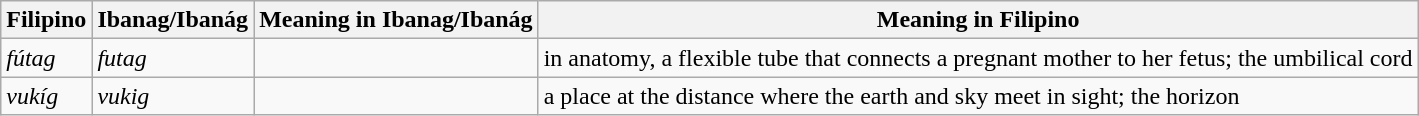<table class="wikitable sortable">
<tr>
<th>Filipino</th>
<th>Ibanag/Ibanág</th>
<th>Meaning in Ibanag/Ibanág</th>
<th>Meaning in Filipino</th>
</tr>
<tr>
<td><em>fútag</em> </td>
<td><em>futag</em></td>
<td></td>
<td>in anatomy, a flexible tube that connects a pregnant mother to her fetus; the umbilical cord</td>
</tr>
<tr>
<td><em>vukíg</em></td>
<td><em>vukig</em></td>
<td></td>
<td>a place at the distance where the earth and sky meet in sight; the horizon</td>
</tr>
</table>
